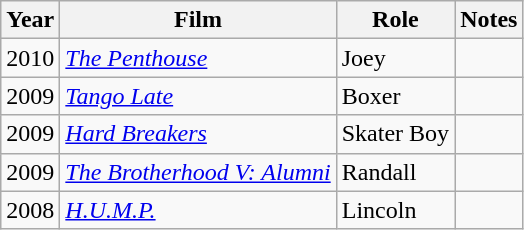<table class="wikitable">
<tr>
<th>Year</th>
<th>Film</th>
<th>Role</th>
<th>Notes</th>
</tr>
<tr>
<td>2010</td>
<td><em><a href='#'>The Penthouse</a></em></td>
<td>Joey</td>
<td></td>
</tr>
<tr>
<td>2009</td>
<td><em><a href='#'>Tango Late</a></em></td>
<td>Boxer</td>
<td></td>
</tr>
<tr>
<td>2009</td>
<td><em><a href='#'>Hard Breakers</a></em></td>
<td>Skater Boy</td>
<td></td>
</tr>
<tr>
<td>2009</td>
<td><em><a href='#'>The Brotherhood V: Alumni</a></em></td>
<td>Randall</td>
<td></td>
</tr>
<tr>
<td>2008</td>
<td><em><a href='#'>H.U.M.P.</a></em></td>
<td>Lincoln</td>
<td></td>
</tr>
</table>
